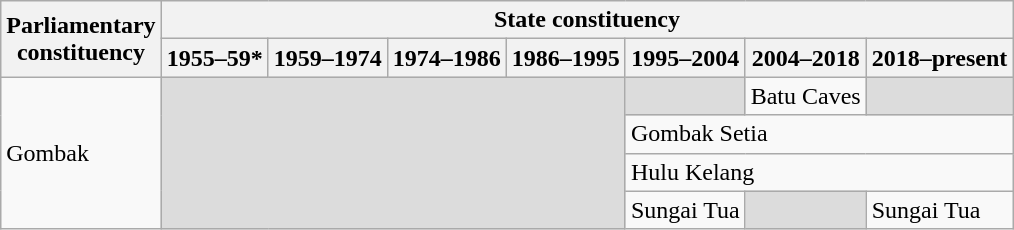<table class="wikitable">
<tr>
<th rowspan="2">Parliamentary<br>constituency</th>
<th colspan="7">State constituency</th>
</tr>
<tr>
<th>1955–59*</th>
<th>1959–1974</th>
<th>1974–1986</th>
<th>1986–1995</th>
<th>1995–2004</th>
<th>2004–2018</th>
<th>2018–present</th>
</tr>
<tr>
<td rowspan="4">Gombak</td>
<td colspan="4" rowspan="4" bgcolor="dcdcdc"></td>
<td bgcolor="dcdcdc"></td>
<td>Batu Caves</td>
<td bgcolor="dcdcdc"></td>
</tr>
<tr>
<td colspan="3">Gombak Setia</td>
</tr>
<tr>
<td colspan="3">Hulu Kelang</td>
</tr>
<tr>
<td>Sungai Tua</td>
<td bgcolor="dcdcdc"></td>
<td>Sungai Tua</td>
</tr>
</table>
